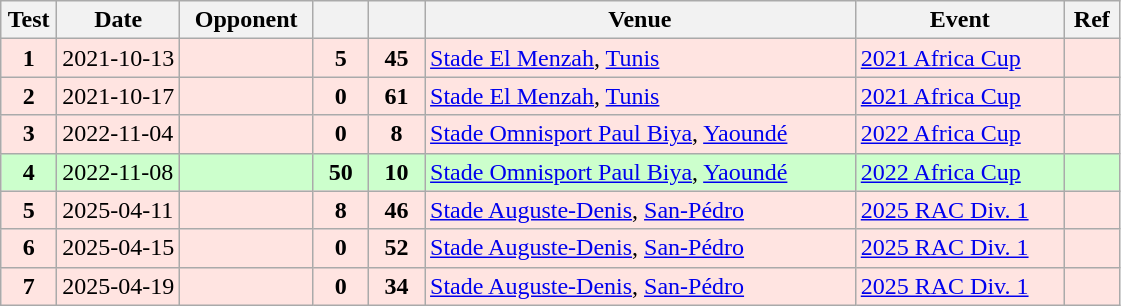<table class="wikitable sortable">
<tr>
<th style="width:5%">Test</th>
<th style="width:11%">Date</th>
<th>Opponent</th>
<th style="width:5%"></th>
<th style="width:5%"></th>
<th>Venue</th>
<th>Event</th>
<th>Ref</th>
</tr>
<tr bgcolor="FFE4E1">
<td align=center><strong>1</strong></td>
<td>2021-10-13</td>
<td></td>
<td align="center"><strong>5</strong></td>
<td align="center"><strong>45</strong></td>
<td><a href='#'>Stade El Menzah</a>, <a href='#'>Tunis</a></td>
<td><a href='#'>2021 Africa Cup</a></td>
<td></td>
</tr>
<tr bgcolor="FFE4E1">
<td align=center><strong>2</strong></td>
<td>2021-10-17</td>
<td></td>
<td align="center"><strong>0</strong></td>
<td align="center"><strong>61</strong></td>
<td><a href='#'>Stade El Menzah</a>, <a href='#'>Tunis</a></td>
<td><a href='#'>2021 Africa Cup</a></td>
<td></td>
</tr>
<tr bgcolor="FFE4E1">
<td align=center><strong>3</strong></td>
<td>2022-11-04</td>
<td></td>
<td align="center"><strong>0</strong></td>
<td align="center"><strong>8</strong></td>
<td><a href='#'>Stade Omnisport Paul Biya</a>, <a href='#'>Yaoundé</a></td>
<td><a href='#'>2022 Africa Cup</a></td>
<td></td>
</tr>
<tr bgcolor="#ccffcc">
<td align=center><strong>4</strong></td>
<td>2022-11-08</td>
<td></td>
<td align="center"><strong>50</strong></td>
<td align="center"><strong>10</strong></td>
<td><a href='#'>Stade Omnisport Paul Biya</a>, <a href='#'>Yaoundé</a></td>
<td><a href='#'>2022 Africa Cup</a></td>
<td></td>
</tr>
<tr bgcolor="FFE4E1">
<td align=center><strong>5</strong></td>
<td>2025-04-11</td>
<td></td>
<td align="center"><strong>8</strong></td>
<td align="center"><strong>46</strong></td>
<td><a href='#'>Stade Auguste-Denis</a>, <a href='#'>San-Pédro</a></td>
<td><a href='#'>2025 RAC Div. 1</a></td>
<td></td>
</tr>
<tr bgcolor="FFE4E1">
<td align=center><strong>6</strong></td>
<td>2025-04-15</td>
<td></td>
<td align="center"><strong>0</strong></td>
<td align="center"><strong>52</strong></td>
<td><a href='#'>Stade Auguste-Denis</a>, <a href='#'>San-Pédro</a></td>
<td><a href='#'>2025 RAC Div. 1</a></td>
<td></td>
</tr>
<tr bgcolor="FFE4E1">
<td align=center><strong>7</strong></td>
<td>2025-04-19</td>
<td></td>
<td align="center"><strong>0</strong></td>
<td align="center"><strong>34</strong></td>
<td><a href='#'>Stade Auguste-Denis</a>, <a href='#'>San-Pédro</a></td>
<td><a href='#'>2025 RAC Div. 1</a></td>
<td></td>
</tr>
</table>
